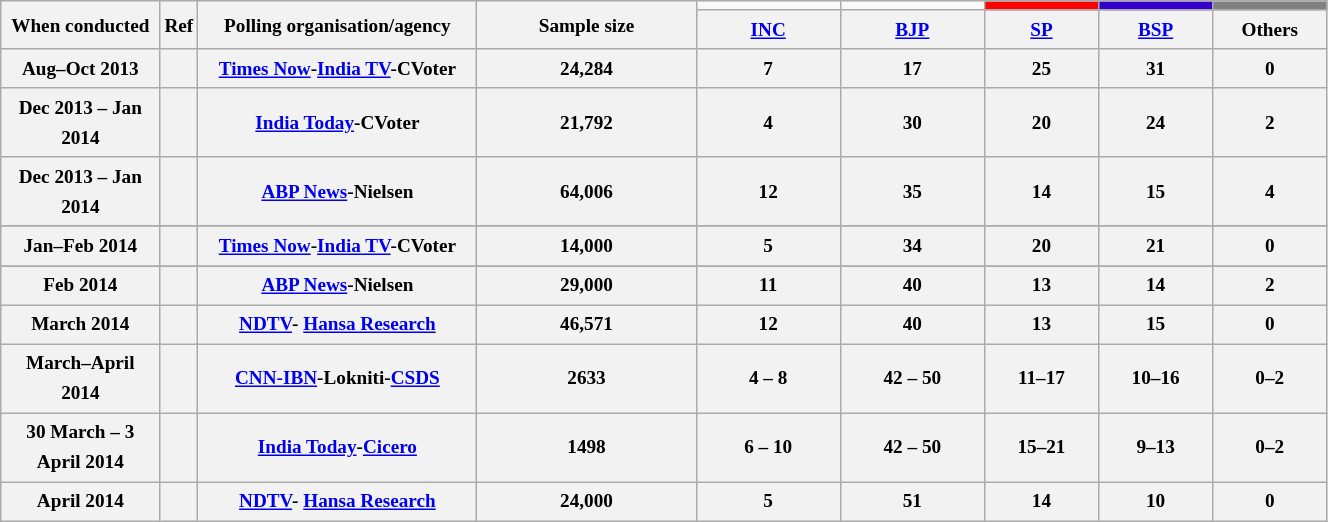<table class="wikitable" style="text-align:center;font-size:80%;line-height:20px;">
<tr>
<th class="wikitable" rowspan="2" width="100px">When conducted</th>
<th class="wikitable" rowspan="2" width="10px">Ref</th>
<th class="wikitable" rowspan="2" width="180px">Polling organisation/agency</th>
<th class="wikitable" rowspan="2" width="140px">Sample size</th>
<td bgcolor=></td>
<td bgcolor=></td>
<td style="background:red;"></td>
<td style="background:#3300CC;"></td>
<td style="background:grey;"></td>
</tr>
<tr>
<th class="wikitable" width="90px"><a href='#'>INC</a></th>
<th class="wikitable" width="90px"><a href='#'>BJP</a></th>
<th class="wikitable" width="70px"><a href='#'>SP</a></th>
<th class="wikitable" width="70px"><a href='#'>BSP</a></th>
<th class="wikitable" width="70px">Others</th>
</tr>
<tr class="hintergrundfarbe2" style="text-align:center">
<th>Aug–Oct 2013</th>
<th></th>
<th><a href='#'>Times Now</a>-<a href='#'>India TV</a>-CVoter</th>
<th>24,284</th>
<th>7</th>
<th>17</th>
<th>25</th>
<th>31</th>
<th>0</th>
</tr>
<tr class="hintergrundfarbe2" style="text-align:center">
<th>Dec 2013 – Jan 2014</th>
<th></th>
<th><a href='#'>India Today</a>-CVoter</th>
<th>21,792</th>
<th>4</th>
<th>30</th>
<th>20</th>
<th>24</th>
<th>2</th>
</tr>
<tr class="hintergrundfarbe2" style="text-align:center">
<th>Dec 2013 – Jan 2014</th>
<th></th>
<th><a href='#'>ABP News</a>-Nielsen</th>
<th>64,006</th>
<th>12</th>
<th>35</th>
<th>14</th>
<th>15</th>
<th>4</th>
</tr>
<tr class="hintergrundfarbe2" style="text-align:center">
</tr>
<tr class="hintergrundfarbe2" style="text-align:center">
<th>Jan–Feb 2014</th>
<th></th>
<th><a href='#'>Times Now</a>-<a href='#'>India TV</a>-CVoter</th>
<th>14,000</th>
<th>5</th>
<th>34</th>
<th>20</th>
<th>21</th>
<th>0</th>
</tr>
<tr class="hintergrundfarbe2" style="text-align:center">
</tr>
<tr class="hintergrundfarbe2" style="text-align:center">
<th>Feb 2014</th>
<th></th>
<th><a href='#'>ABP News</a>-Nielsen</th>
<th>29,000</th>
<th>11</th>
<th>40</th>
<th>13</th>
<th>14</th>
<th>2</th>
</tr>
<tr class="hintergrundfarbe2" style="text-align:center">
<th>March 2014</th>
<th></th>
<th><a href='#'>NDTV</a>- <a href='#'>Hansa Research</a></th>
<th>46,571</th>
<th>12</th>
<th>40</th>
<th>13</th>
<th>15</th>
<th>0</th>
</tr>
<tr class="hintergrundfarbe2" style="text-align:center">
<th>March–April 2014</th>
<th></th>
<th><a href='#'>CNN-IBN</a>-Lokniti-<a href='#'>CSDS</a></th>
<th>2633</th>
<th>4 – 8 <br></th>
<th>42 – 50 <br></th>
<th>11–17</th>
<th>10–16</th>
<th>0–2</th>
</tr>
<tr class="hintergrundfarbe2" style="text-align:center">
<th>30 March – 3 April 2014</th>
<th></th>
<th><a href='#'>India Today</a>-<a href='#'>Cicero</a></th>
<th>1498</th>
<th>6 – 10 <br></th>
<th>42 – 50 <br></th>
<th>15–21</th>
<th>9–13</th>
<th>0–2</th>
</tr>
<tr class="hintergrundfarbe2" style="text-align:center">
<th>April 2014</th>
<th></th>
<th><a href='#'>NDTV</a>- <a href='#'>Hansa Research</a></th>
<th>24,000</th>
<th>5</th>
<th>51</th>
<th>14</th>
<th>10</th>
<th>0</th>
</tr>
</table>
